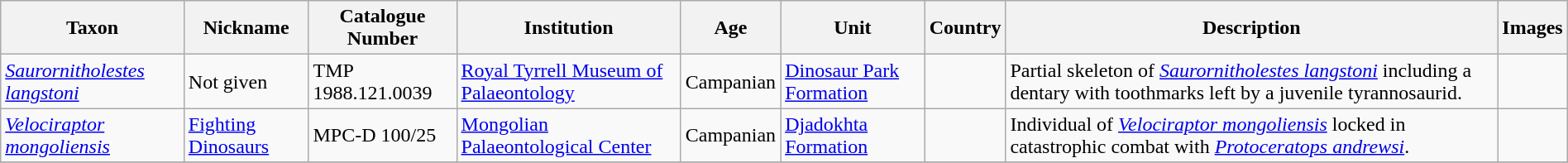<table class="wikitable sortable" align="center" width="100%">
<tr>
<th>Taxon</th>
<th>Nickname</th>
<th>Catalogue Number</th>
<th>Institution</th>
<th>Age</th>
<th>Unit</th>
<th>Country</th>
<th>Description</th>
<th>Images</th>
</tr>
<tr>
<td><em><a href='#'>Saurornitholestes langstoni</a></em></td>
<td>Not given</td>
<td>TMP 1988.121.0039</td>
<td><a href='#'>Royal Tyrrell Museum of Palaeontology</a></td>
<td>Campanian</td>
<td><a href='#'>Dinosaur Park Formation</a></td>
<td></td>
<td>Partial skeleton of <em><a href='#'>Saurornitholestes langstoni</a></em> including a dentary with toothmarks left by a juvenile tyrannosaurid.</td>
<td></td>
</tr>
<tr>
<td><em><a href='#'>Velociraptor mongoliensis</a></em></td>
<td><a href='#'>Fighting Dinosaurs</a></td>
<td>MPC-D 100/25</td>
<td><a href='#'>Mongolian Palaeontological Center</a></td>
<td>Campanian</td>
<td><a href='#'>Djadokhta Formation</a></td>
<td></td>
<td>Individual of <em><a href='#'>Velociraptor mongoliensis</a></em> locked in catastrophic combat with <em><a href='#'>Protoceratops andrewsi</a></em>.</td>
<td></td>
</tr>
<tr>
</tr>
</table>
